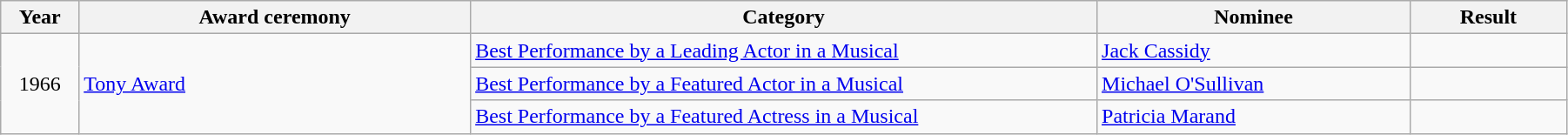<table class="wikitable" width="95%">
<tr>
<th width="5%">Year</th>
<th width="25%">Award ceremony</th>
<th width="40%">Category</th>
<th width="20%">Nominee</th>
<th width="10%">Result</th>
</tr>
<tr>
<td rowspan="3" align="center">1966</td>
<td rowspan="3"><a href='#'>Tony Award</a></td>
<td><a href='#'>Best Performance by a Leading Actor in a Musical</a></td>
<td><a href='#'>Jack Cassidy</a></td>
<td></td>
</tr>
<tr>
<td><a href='#'>Best Performance by a Featured Actor in a Musical</a></td>
<td><a href='#'>Michael O'Sullivan</a></td>
<td></td>
</tr>
<tr>
<td><a href='#'>Best Performance by a Featured Actress in a Musical</a></td>
<td><a href='#'>Patricia Marand</a></td>
<td></td>
</tr>
</table>
